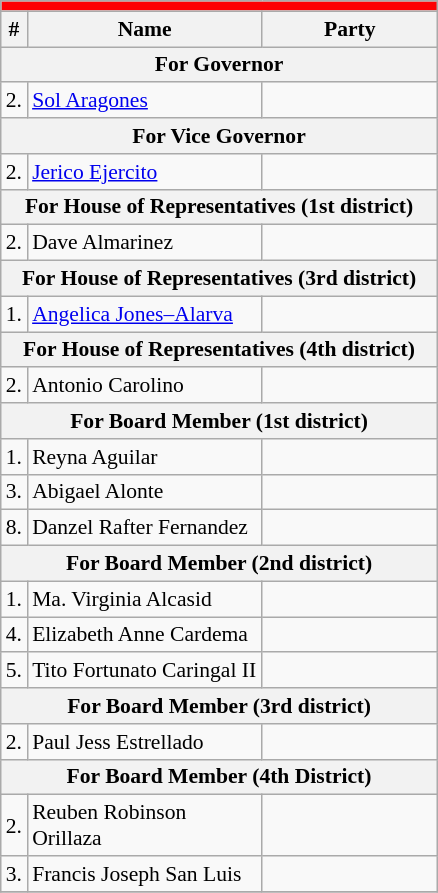<table class="wikitable" style="font-size:90%">
<tr>
<td colspan="5" bgcolor=#fd0003></td>
</tr>
<tr>
<th>#</th>
<th width=150px>Name</th>
<th colspan=2 width=110px>Party</th>
</tr>
<tr>
<th colspan="5">For Governor</th>
</tr>
<tr>
<td>2.</td>
<td><a href='#'>Sol Aragones</a></td>
<td></td>
</tr>
<tr>
<th colspan="5">For Vice Governor</th>
</tr>
<tr>
<td>2.</td>
<td><a href='#'>Jerico Ejercito</a></td>
<td></td>
</tr>
<tr>
<th colspan="5">For House of Representatives (1st district)</th>
</tr>
<tr>
<td>2.</td>
<td>Dave Almarinez</td>
<td></td>
</tr>
<tr>
<th colspan="5">For House of Representatives (3rd district)</th>
</tr>
<tr>
<td>1.</td>
<td><a href='#'>Angelica Jones–Alarva</a></td>
<td></td>
</tr>
<tr>
<th colspan="5">For House of Representatives (4th district)</th>
</tr>
<tr>
<td>2.</td>
<td>Antonio Carolino</td>
<td></td>
</tr>
<tr>
<th colspan="5">For Board Member (1st district)</th>
</tr>
<tr>
<td>1.</td>
<td>Reyna Aguilar</td>
<td></td>
</tr>
<tr>
<td>3.</td>
<td>Abigael Alonte</td>
<td></td>
</tr>
<tr>
<td>8.</td>
<td>Danzel Rafter Fernandez</td>
<td></td>
</tr>
<tr>
<th colspan="5">For Board Member (2nd district)</th>
</tr>
<tr>
<td>1.</td>
<td>Ma. Virginia Alcasid</td>
<td></td>
</tr>
<tr>
<td>4.</td>
<td>Elizabeth Anne Cardema</td>
<td></td>
</tr>
<tr>
<td>5.</td>
<td>Tito Fortunato Caringal II</td>
<td></td>
</tr>
<tr>
<th colspan="5">For Board Member (3rd district)</th>
</tr>
<tr>
<td>2.</td>
<td>Paul Jess Estrellado</td>
<td></td>
</tr>
<tr>
<th colspan="5">For Board Member (4th District)</th>
</tr>
<tr>
<td>2.</td>
<td>Reuben Robinson Orillaza</td>
<td></td>
</tr>
<tr>
<td>3.</td>
<td>Francis Joseph San Luis</td>
<td></td>
</tr>
<tr>
</tr>
</table>
